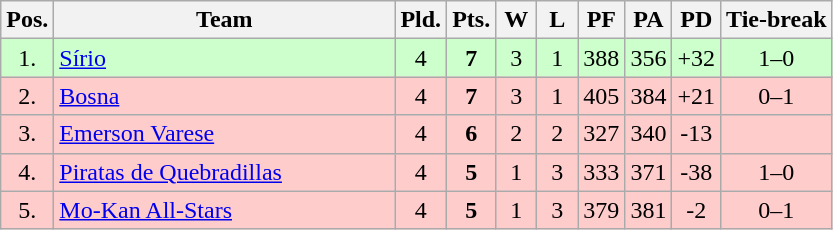<table class="wikitable" style="text-align:center">
<tr>
<th width=15>Pos.</th>
<th width=220>Team</th>
<th width=20>Pld.</th>
<th width=20>Pts.</th>
<th width=20>W</th>
<th width=20>L</th>
<th width=20>PF</th>
<th width=20>PA</th>
<th width=20>PD</th>
<th>Tie-break</th>
</tr>
<tr style="background: #ccffcc;">
<td>1.</td>
<td align=left> <a href='#'>Sírio</a></td>
<td>4</td>
<td><strong>7</strong></td>
<td>3</td>
<td>1</td>
<td>388</td>
<td>356</td>
<td>+32</td>
<td>1–0</td>
</tr>
<tr style="background:#ffcccc;">
<td>2.</td>
<td align=left> <a href='#'>Bosna</a></td>
<td>4</td>
<td><strong>7</strong></td>
<td>3</td>
<td>1</td>
<td>405</td>
<td>384</td>
<td>+21</td>
<td>0–1</td>
</tr>
<tr style="background:#ffcccc;">
<td>3.</td>
<td align=left> <a href='#'>Emerson Varese</a></td>
<td>4</td>
<td><strong>6</strong></td>
<td>2</td>
<td>2</td>
<td>327</td>
<td>340</td>
<td>-13</td>
<td></td>
</tr>
<tr style="background:#ffcccc;">
<td>4.</td>
<td align=left> <a href='#'>Piratas de Quebradillas</a></td>
<td>4</td>
<td><strong>5</strong></td>
<td>1</td>
<td>3</td>
<td>333</td>
<td>371</td>
<td>-38</td>
<td>1–0</td>
</tr>
<tr style="background:#ffcccc;">
<td>5.</td>
<td align=left> <a href='#'>Mo-Kan All-Stars</a></td>
<td>4</td>
<td><strong>5</strong></td>
<td>1</td>
<td>3</td>
<td>379</td>
<td>381</td>
<td>-2</td>
<td>0–1</td>
</tr>
</table>
